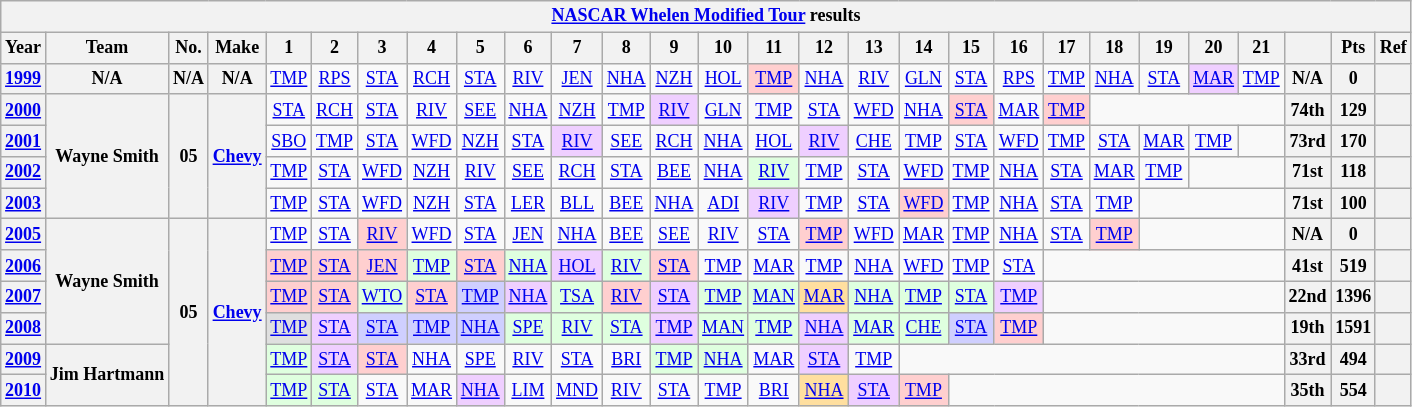<table class="wikitable" style="text-align:center; font-size:75%">
<tr>
<th colspan=38><a href='#'>NASCAR Whelen Modified Tour</a> results</th>
</tr>
<tr>
<th>Year</th>
<th>Team</th>
<th>No.</th>
<th>Make</th>
<th>1</th>
<th>2</th>
<th>3</th>
<th>4</th>
<th>5</th>
<th>6</th>
<th>7</th>
<th>8</th>
<th>9</th>
<th>10</th>
<th>11</th>
<th>12</th>
<th>13</th>
<th>14</th>
<th>15</th>
<th>16</th>
<th>17</th>
<th>18</th>
<th>19</th>
<th>20</th>
<th>21</th>
<th></th>
<th>Pts</th>
<th>Ref</th>
</tr>
<tr>
<th><a href='#'>1999</a></th>
<th>N/A</th>
<th>N/A</th>
<th>N/A</th>
<td><a href='#'>TMP</a></td>
<td><a href='#'>RPS</a></td>
<td><a href='#'>STA</a></td>
<td><a href='#'>RCH</a></td>
<td><a href='#'>STA</a></td>
<td><a href='#'>RIV</a></td>
<td><a href='#'>JEN</a></td>
<td><a href='#'>NHA</a></td>
<td><a href='#'>NZH</a></td>
<td><a href='#'>HOL</a></td>
<td style="background:#FFCFCF;"><a href='#'>TMP</a><br></td>
<td><a href='#'>NHA</a></td>
<td><a href='#'>RIV</a></td>
<td><a href='#'>GLN</a></td>
<td><a href='#'>STA</a></td>
<td><a href='#'>RPS</a></td>
<td><a href='#'>TMP</a></td>
<td><a href='#'>NHA</a></td>
<td><a href='#'>STA</a></td>
<td style="background:#EFCFFF;"><a href='#'>MAR</a><br></td>
<td><a href='#'>TMP</a></td>
<th>N/A</th>
<th>0</th>
<th></th>
</tr>
<tr>
<th><a href='#'>2000</a></th>
<th rowspan=4>Wayne Smith</th>
<th rowspan=4>05</th>
<th rowspan=4><a href='#'>Chevy</a></th>
<td><a href='#'>STA</a></td>
<td><a href='#'>RCH</a></td>
<td><a href='#'>STA</a></td>
<td><a href='#'>RIV</a></td>
<td><a href='#'>SEE</a></td>
<td><a href='#'>NHA</a></td>
<td><a href='#'>NZH</a></td>
<td><a href='#'>TMP</a></td>
<td style="background:#EFCFFF;"><a href='#'>RIV</a><br></td>
<td><a href='#'>GLN</a></td>
<td><a href='#'>TMP</a></td>
<td><a href='#'>STA</a></td>
<td><a href='#'>WFD</a></td>
<td><a href='#'>NHA</a></td>
<td style="background:#FFCFCF;"><a href='#'>STA</a><br></td>
<td><a href='#'>MAR</a></td>
<td style="background:#FFCFCF;"><a href='#'>TMP</a><br></td>
<td colspan=4></td>
<th>74th</th>
<th>129</th>
<th></th>
</tr>
<tr>
<th><a href='#'>2001</a></th>
<td><a href='#'>SBO</a></td>
<td><a href='#'>TMP</a></td>
<td><a href='#'>STA</a></td>
<td><a href='#'>WFD</a></td>
<td><a href='#'>NZH</a></td>
<td><a href='#'>STA</a></td>
<td style="background:#EFCFFF;"><a href='#'>RIV</a><br></td>
<td><a href='#'>SEE</a></td>
<td><a href='#'>RCH</a></td>
<td><a href='#'>NHA</a></td>
<td><a href='#'>HOL</a></td>
<td style="background:#EFCFFF;"><a href='#'>RIV</a><br></td>
<td><a href='#'>CHE</a></td>
<td><a href='#'>TMP</a></td>
<td><a href='#'>STA</a></td>
<td><a href='#'>WFD</a></td>
<td><a href='#'>TMP</a></td>
<td><a href='#'>STA</a></td>
<td><a href='#'>MAR</a></td>
<td><a href='#'>TMP</a></td>
<td></td>
<th>73rd</th>
<th>170</th>
<th></th>
</tr>
<tr>
<th><a href='#'>2002</a></th>
<td><a href='#'>TMP</a></td>
<td><a href='#'>STA</a></td>
<td><a href='#'>WFD</a></td>
<td><a href='#'>NZH</a></td>
<td><a href='#'>RIV</a></td>
<td><a href='#'>SEE</a></td>
<td><a href='#'>RCH</a></td>
<td><a href='#'>STA</a></td>
<td><a href='#'>BEE</a></td>
<td><a href='#'>NHA</a></td>
<td style="background:#DFFFDF;"><a href='#'>RIV</a><br></td>
<td><a href='#'>TMP</a></td>
<td><a href='#'>STA</a></td>
<td><a href='#'>WFD</a></td>
<td><a href='#'>TMP</a></td>
<td><a href='#'>NHA</a></td>
<td><a href='#'>STA</a></td>
<td><a href='#'>MAR</a></td>
<td><a href='#'>TMP</a></td>
<td colspan=2></td>
<th>71st</th>
<th>118</th>
<th></th>
</tr>
<tr>
<th><a href='#'>2003</a></th>
<td><a href='#'>TMP</a></td>
<td><a href='#'>STA</a></td>
<td><a href='#'>WFD</a></td>
<td><a href='#'>NZH</a></td>
<td><a href='#'>STA</a></td>
<td><a href='#'>LER</a></td>
<td><a href='#'>BLL</a></td>
<td><a href='#'>BEE</a></td>
<td><a href='#'>NHA</a></td>
<td><a href='#'>ADI</a></td>
<td style="background:#EFCFFF;"><a href='#'>RIV</a><br></td>
<td><a href='#'>TMP</a></td>
<td><a href='#'>STA</a></td>
<td style="background:#FFCFCF;"><a href='#'>WFD</a><br></td>
<td><a href='#'>TMP</a></td>
<td><a href='#'>NHA</a></td>
<td><a href='#'>STA</a></td>
<td><a href='#'>TMP</a></td>
<td colspan=3></td>
<th>71st</th>
<th>100</th>
<th></th>
</tr>
<tr>
<th><a href='#'>2005</a></th>
<th rowspan=4>Wayne Smith</th>
<th rowspan=6>05</th>
<th rowspan=6><a href='#'>Chevy</a></th>
<td><a href='#'>TMP</a></td>
<td><a href='#'>STA</a></td>
<td style="background:#FFCFCF;"><a href='#'>RIV</a><br></td>
<td><a href='#'>WFD</a></td>
<td><a href='#'>STA</a></td>
<td><a href='#'>JEN</a></td>
<td><a href='#'>NHA</a></td>
<td><a href='#'>BEE</a></td>
<td><a href='#'>SEE</a></td>
<td><a href='#'>RIV</a></td>
<td><a href='#'>STA</a></td>
<td style="background:#FFCFCF;"><a href='#'>TMP</a><br></td>
<td><a href='#'>WFD</a></td>
<td><a href='#'>MAR</a></td>
<td><a href='#'>TMP</a></td>
<td><a href='#'>NHA</a></td>
<td><a href='#'>STA</a></td>
<td style="background:#FFCFCF;"><a href='#'>TMP</a><br></td>
<td colspan=3></td>
<th>N/A</th>
<th>0</th>
<th></th>
</tr>
<tr>
<th><a href='#'>2006</a></th>
<td style="background:#FFCFCF;"><a href='#'>TMP</a><br></td>
<td style="background:#FFCFCF;"><a href='#'>STA</a><br></td>
<td style="background:#FFCFCF;"><a href='#'>JEN</a><br></td>
<td style="background:#DFFFDF;"><a href='#'>TMP</a><br></td>
<td style="background:#FFCFCF;"><a href='#'>STA</a><br></td>
<td style="background:#DFFFDF;"><a href='#'>NHA</a><br></td>
<td style="background:#EFCFFF;"><a href='#'>HOL</a><br></td>
<td style="background:#DFFFDF;"><a href='#'>RIV</a><br></td>
<td style="background:#FFCFCF;"><a href='#'>STA</a><br></td>
<td><a href='#'>TMP</a></td>
<td><a href='#'>MAR</a></td>
<td><a href='#'>TMP</a></td>
<td><a href='#'>NHA</a></td>
<td><a href='#'>WFD</a></td>
<td><a href='#'>TMP</a></td>
<td><a href='#'>STA</a></td>
<td colspan=5></td>
<th>41st</th>
<th>519</th>
<th></th>
</tr>
<tr>
<th><a href='#'>2007</a></th>
<td style="background:#FFCFCF;"><a href='#'>TMP</a><br></td>
<td style="background:#FFCFCF;"><a href='#'>STA</a><br></td>
<td style="background:#DFFFDF;"><a href='#'>WTO</a><br></td>
<td style="background:#FFCFCF;"><a href='#'>STA</a><br></td>
<td style="background:#CFCFFF;"><a href='#'>TMP</a><br></td>
<td style="background:#EFCFFF;"><a href='#'>NHA</a><br></td>
<td style="background:#DFFFDF;"><a href='#'>TSA</a><br></td>
<td style="background:#FFCFCF;"><a href='#'>RIV</a><br></td>
<td style="background:#EFCFFF;"><a href='#'>STA</a><br></td>
<td style="background:#DFFFDF;"><a href='#'>TMP</a><br></td>
<td style="background:#DFFFDF;"><a href='#'>MAN</a><br></td>
<td style="background:#FFDF9F;"><a href='#'>MAR</a><br></td>
<td style="background:#DFFFDF;"><a href='#'>NHA</a><br></td>
<td style="background:#DFFFDF;"><a href='#'>TMP</a><br></td>
<td style="background:#DFFFDF;"><a href='#'>STA</a><br></td>
<td style="background:#EFCFFF;"><a href='#'>TMP</a><br></td>
<td colspan=5></td>
<th>22nd</th>
<th>1396</th>
<th></th>
</tr>
<tr>
<th><a href='#'>2008</a></th>
<td style="background:#DFDFDF;"><a href='#'>TMP</a><br></td>
<td style="background:#EFCFFF;"><a href='#'>STA</a><br></td>
<td style="background:#CFCFFF;"><a href='#'>STA</a><br></td>
<td style="background:#CFCFFF;"><a href='#'>TMP</a><br></td>
<td style="background:#CFCFFF;"><a href='#'>NHA</a><br></td>
<td style="background:#DFFFDF;"><a href='#'>SPE</a><br></td>
<td style="background:#DFFFDF;"><a href='#'>RIV</a><br></td>
<td style="background:#DFFFDF;"><a href='#'>STA</a><br></td>
<td style="background:#EFCFFF;"><a href='#'>TMP</a><br></td>
<td style="background:#DFFFDF;"><a href='#'>MAN</a><br></td>
<td style="background:#DFFFDF;"><a href='#'>TMP</a><br></td>
<td style="background:#EFCFFF;"><a href='#'>NHA</a><br></td>
<td style="background:#DFFFDF;"><a href='#'>MAR</a><br></td>
<td style="background:#DFFFDF;"><a href='#'>CHE</a><br></td>
<td style="background:#CFCFFF;"><a href='#'>STA</a><br></td>
<td style="background:#FFCFCF;"><a href='#'>TMP</a><br></td>
<td colspan=5></td>
<th>19th</th>
<th>1591</th>
<th></th>
</tr>
<tr>
<th><a href='#'>2009</a></th>
<th rowspan=2>Jim Hartmann</th>
<td style="background:#DFFFDF;"><a href='#'>TMP</a><br></td>
<td style="background:#EFCFFF;"><a href='#'>STA</a><br></td>
<td style="background:#FFCFCF;"><a href='#'>STA</a><br></td>
<td><a href='#'>NHA</a></td>
<td><a href='#'>SPE</a></td>
<td><a href='#'>RIV</a></td>
<td><a href='#'>STA</a></td>
<td><a href='#'>BRI</a></td>
<td style="background:#DFFFDF;"><a href='#'>TMP</a><br></td>
<td style="background:#DFFFDF;"><a href='#'>NHA</a><br></td>
<td><a href='#'>MAR</a></td>
<td style="background:#EFCFFF;"><a href='#'>STA</a><br></td>
<td><a href='#'>TMP</a></td>
<td colspan=8></td>
<th>33rd</th>
<th>494</th>
<th></th>
</tr>
<tr>
<th><a href='#'>2010</a></th>
<td style="background:#DFFFDF;"><a href='#'>TMP</a><br></td>
<td style="background:#DFFFDF;"><a href='#'>STA</a><br></td>
<td><a href='#'>STA</a></td>
<td><a href='#'>MAR</a></td>
<td style="background:#EFCFFF;"><a href='#'>NHA</a><br></td>
<td><a href='#'>LIM</a></td>
<td><a href='#'>MND</a></td>
<td><a href='#'>RIV</a></td>
<td><a href='#'>STA</a></td>
<td><a href='#'>TMP</a></td>
<td><a href='#'>BRI</a></td>
<td style="background:#FFDF9F;"><a href='#'>NHA</a><br></td>
<td style="background:#EFCFFF;"><a href='#'>STA</a><br></td>
<td style="background:#FFCFCF;"><a href='#'>TMP</a><br></td>
<td colspan=7></td>
<th>35th</th>
<th>554</th>
<th></th>
</tr>
</table>
